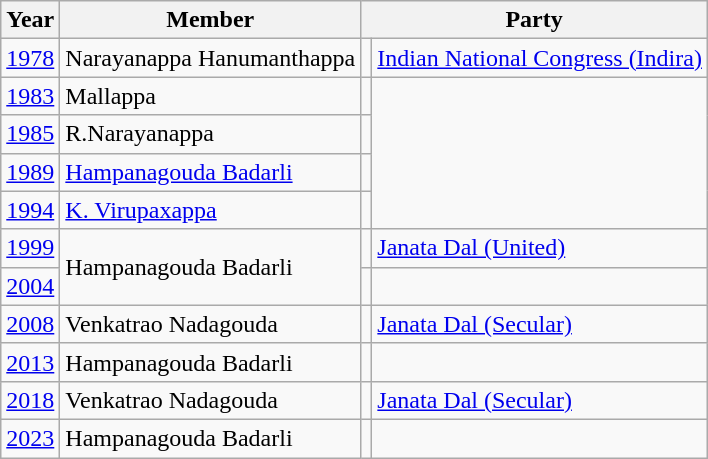<table class="wikitable sortable">
<tr>
<th>Year</th>
<th>Member</th>
<th colspan="2">Party</th>
</tr>
<tr>
<td><a href='#'>1978</a></td>
<td>Narayanappa Hanumanthappa</td>
<td bgcolor=></td>
<td><a href='#'>Indian National Congress (Indira)</a></td>
</tr>
<tr>
<td><a href='#'>1983</a></td>
<td>Mallappa</td>
<td></td>
</tr>
<tr>
<td><a href='#'>1985</a></td>
<td>R.Narayanappa</td>
<td></td>
</tr>
<tr>
<td><a href='#'>1989</a></td>
<td><a href='#'>Hampanagouda Badarli</a></td>
<td></td>
</tr>
<tr>
<td><a href='#'>1994</a></td>
<td><a href='#'>K. Virupaxappa</a></td>
<td></td>
</tr>
<tr>
<td><a href='#'>1999</a></td>
<td rowspan="2">Hampanagouda Badarli</td>
<td bgcolor=></td>
<td><a href='#'>Janata Dal (United)</a></td>
</tr>
<tr>
<td><a href='#'>2004</a></td>
<td></td>
</tr>
<tr>
<td><a href='#'>2008</a></td>
<td>Venkatrao Nadagouda</td>
<td bgcolor=></td>
<td><a href='#'>Janata Dal (Secular)</a></td>
</tr>
<tr>
<td><a href='#'>2013</a></td>
<td>Hampanagouda Badarli</td>
<td></td>
</tr>
<tr>
<td><a href='#'>2018</a></td>
<td>Venkatrao Nadagouda</td>
<td bgcolor=></td>
<td><a href='#'>Janata Dal (Secular)</a></td>
</tr>
<tr>
<td><a href='#'>2023</a></td>
<td>Hampanagouda Badarli</td>
<td></td>
</tr>
</table>
